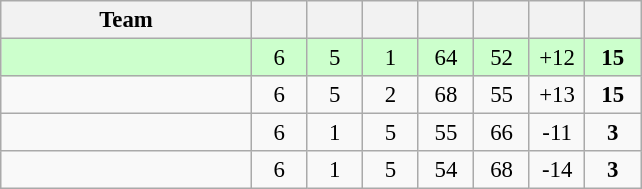<table class="wikitable" style="text-align:center;font-size:95%">
<tr>
<th width=160>Team</th>
<th width=30></th>
<th width=30></th>
<th width=30></th>
<th width=30></th>
<th width=30></th>
<th width=30></th>
<th width=30></th>
</tr>
<tr bgcolor=ccffcc>
<td align="left"></td>
<td>6</td>
<td>5</td>
<td>1</td>
<td>64</td>
<td>52</td>
<td>+12</td>
<td><strong>15</strong></td>
</tr>
<tr>
<td align="left"></td>
<td>6</td>
<td>5</td>
<td>2</td>
<td>68</td>
<td>55</td>
<td>+13</td>
<td><strong>15</strong></td>
</tr>
<tr>
<td align="left"></td>
<td>6</td>
<td>1</td>
<td>5</td>
<td>55</td>
<td>66</td>
<td>-11</td>
<td><strong>3</strong></td>
</tr>
<tr>
<td align="left"></td>
<td>6</td>
<td>1</td>
<td>5</td>
<td>54</td>
<td>68</td>
<td>-14</td>
<td><strong>3</strong></td>
</tr>
</table>
